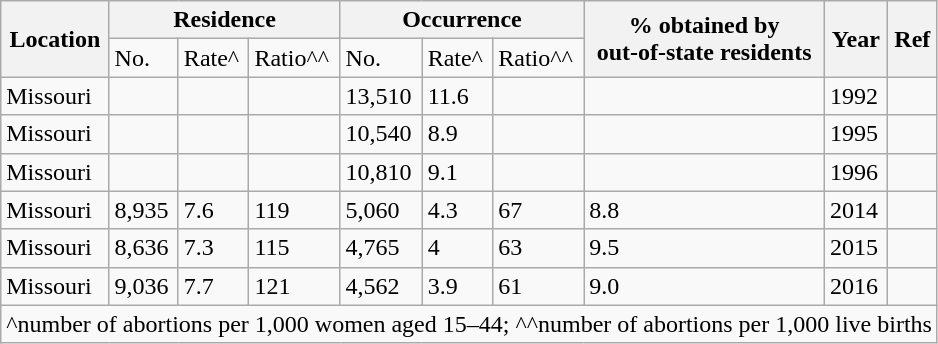<table class="wikitable">
<tr>
<th rowspan="2">Location</th>
<th colspan="3">Residence</th>
<th colspan="3">Occurrence</th>
<th rowspan="2">% obtained by<br>out-of-state residents</th>
<th rowspan="2">Year</th>
<th rowspan="2">Ref</th>
</tr>
<tr>
<td>No.</td>
<td>Rate^</td>
<td>Ratio^^</td>
<td>No.</td>
<td>Rate^</td>
<td>Ratio^^</td>
</tr>
<tr>
<td>Missouri</td>
<td></td>
<td></td>
<td></td>
<td>13,510</td>
<td>11.6</td>
<td></td>
<td></td>
<td>1992</td>
<td></td>
</tr>
<tr>
<td>Missouri</td>
<td></td>
<td></td>
<td></td>
<td>10,540</td>
<td>8.9</td>
<td></td>
<td></td>
<td>1995</td>
<td></td>
</tr>
<tr>
<td>Missouri</td>
<td></td>
<td></td>
<td></td>
<td>10,810</td>
<td>9.1</td>
<td></td>
<td></td>
<td>1996</td>
<td></td>
</tr>
<tr>
<td>Missouri</td>
<td>8,935</td>
<td>7.6</td>
<td>119</td>
<td>5,060</td>
<td>4.3</td>
<td>67</td>
<td>8.8</td>
<td>2014</td>
<td></td>
</tr>
<tr>
<td>Missouri</td>
<td>8,636</td>
<td>7.3</td>
<td>115</td>
<td>4,765</td>
<td>4</td>
<td>63</td>
<td>9.5</td>
<td>2015</td>
<td></td>
</tr>
<tr>
<td>Missouri</td>
<td>9,036</td>
<td>7.7</td>
<td>121</td>
<td>4,562</td>
<td>3.9</td>
<td>61</td>
<td>9.0</td>
<td>2016</td>
<td></td>
</tr>
<tr>
<td colspan="10">^number of abortions per 1,000 women aged 15–44; ^^number of abortions per 1,000 live births</td>
</tr>
</table>
